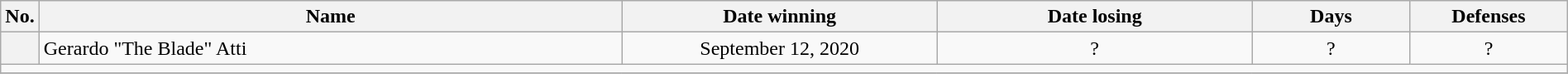<table class="wikitable" width=100%>
<tr>
<th style="width:1%;">No.</th>
<th style="width:37%;">Name</th>
<th style="width:20%;">Date winning</th>
<th style="width:20%;">Date losing</th>
<th data-sort-type="number" style="width:10%;">Days</th>
<th data-sort-type="number" style="width:10%;">Defenses</th>
</tr>
<tr align=center>
<th></th>
<td align=left> Gerardo "The Blade" Atti</td>
<td>September 12, 2020</td>
<td>?</td>
<td>?</td>
<td>?</td>
</tr>
<tr>
<td colspan="6"></td>
</tr>
<tr>
</tr>
</table>
